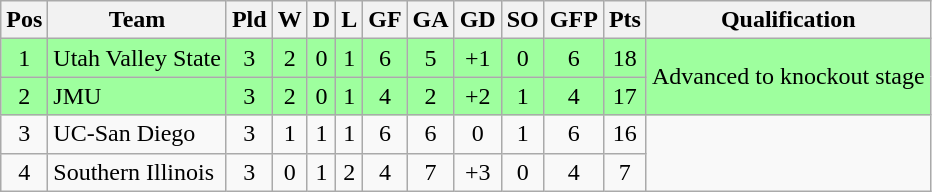<table class="wikitable" style="text-align:center">
<tr>
<th>Pos</th>
<th>Team</th>
<th>Pld</th>
<th>W</th>
<th>D</th>
<th>L</th>
<th>GF</th>
<th>GA</th>
<th>GD</th>
<th>SO</th>
<th>GFP</th>
<th>Pts</th>
<th>Qualification</th>
</tr>
<tr bgcolor="#9eff9e">
<td>1</td>
<td style="text-align:left">Utah Valley State</td>
<td>3</td>
<td>2</td>
<td>0</td>
<td>1</td>
<td>6</td>
<td>5</td>
<td>+1</td>
<td>0</td>
<td>6</td>
<td>18</td>
<td rowspan="2">Advanced to knockout stage</td>
</tr>
<tr bgcolor="#9eff9e">
<td>2</td>
<td style="text-align:left">JMU</td>
<td>3</td>
<td>2</td>
<td>0</td>
<td>1</td>
<td>4</td>
<td>2</td>
<td>+2</td>
<td>1</td>
<td>4</td>
<td>17</td>
</tr>
<tr>
<td>3</td>
<td style="text-align:left">UC-San Diego</td>
<td>3</td>
<td>1</td>
<td>1</td>
<td>1</td>
<td>6</td>
<td>6</td>
<td>0</td>
<td>1</td>
<td>6</td>
<td>16</td>
<td rowspan="2"></td>
</tr>
<tr>
<td>4</td>
<td style="text-align:left">Southern Illinois</td>
<td>3</td>
<td>0</td>
<td>1</td>
<td>2</td>
<td>4</td>
<td>7</td>
<td>+3</td>
<td>0</td>
<td>4</td>
<td>7</td>
</tr>
</table>
